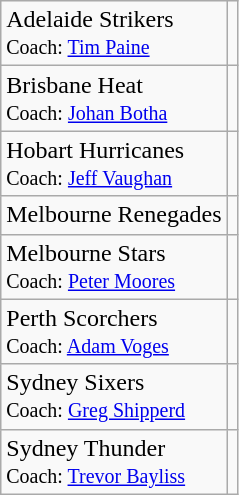<table class="wikitable">
<tr>
<td>Adelaide Strikers<br><small>Coach: <a href='#'>Tim Paine</a></small></td>
<td></td>
</tr>
<tr>
<td>Brisbane Heat<br><small>Coach: <a href='#'>Johan Botha</a></small></td>
<td></td>
</tr>
<tr>
<td>Hobart Hurricanes<br><small>Coach: <a href='#'>Jeff Vaughan</a></small></td>
<td></td>
</tr>
<tr>
<td>Melbourne Renegades<br></td>
<td></td>
</tr>
<tr>
<td>Melbourne Stars<br><small>Coach: <a href='#'>Peter Moores</a></small></td>
<td></td>
</tr>
<tr>
<td>Perth Scorchers<br><small>Coach: <a href='#'>Adam Voges</a></small></td>
<td></td>
</tr>
<tr>
<td>Sydney Sixers<br><small>Coach: <a href='#'>Greg Shipperd</a></small></td>
<td></td>
</tr>
<tr>
<td>Sydney Thunder<br><small>Coach: <a href='#'>Trevor Bayliss</a></small></td>
<td></td>
</tr>
</table>
